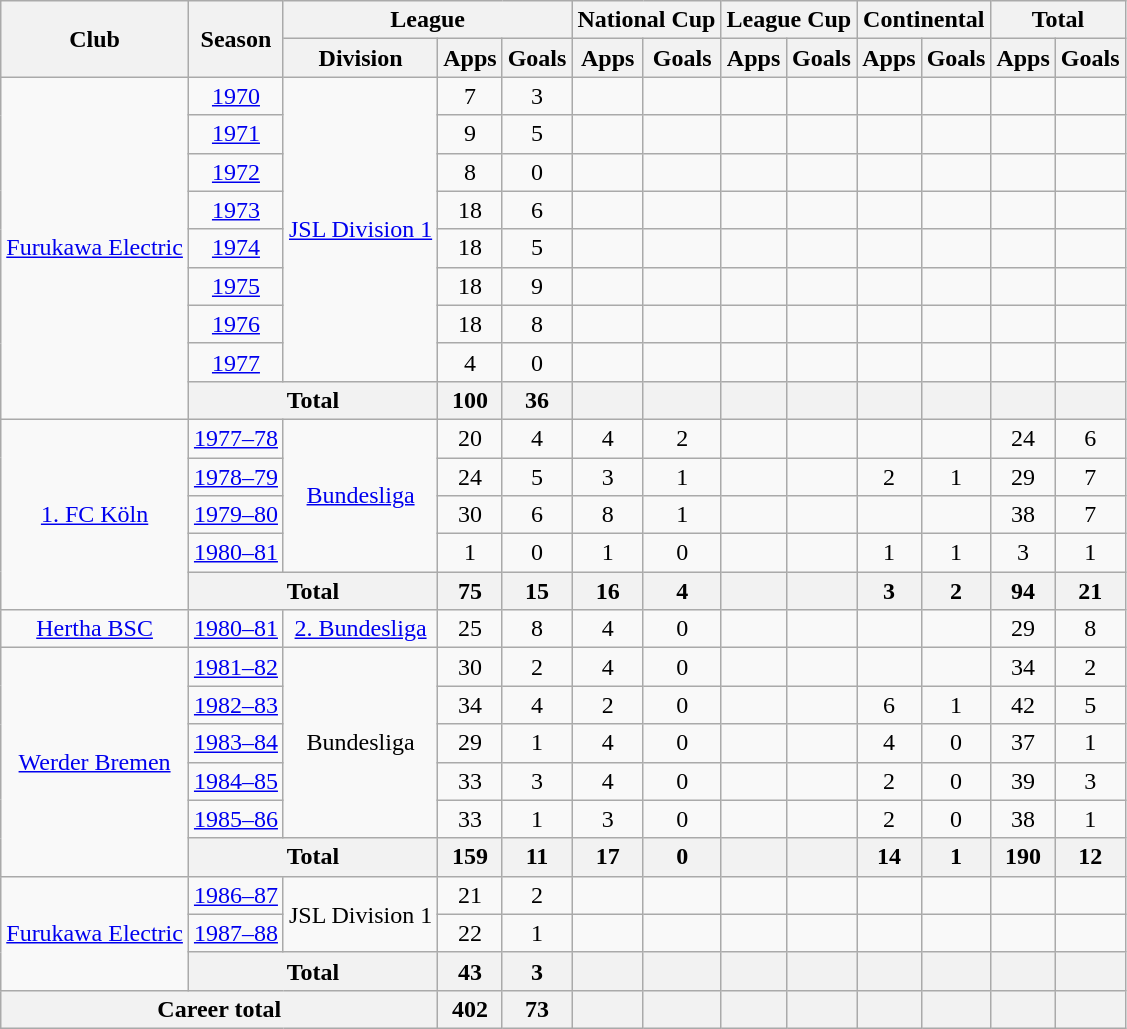<table class="wikitable" style="text-align:center">
<tr>
<th rowspan="2">Club</th>
<th rowspan="2">Season</th>
<th colspan="3">League</th>
<th colspan="2">National Cup</th>
<th colspan="2">League Cup</th>
<th colspan="2">Continental</th>
<th colspan="2">Total</th>
</tr>
<tr>
<th>Division</th>
<th>Apps</th>
<th>Goals</th>
<th>Apps</th>
<th>Goals</th>
<th>Apps</th>
<th>Goals</th>
<th>Apps</th>
<th>Goals</th>
<th>Apps</th>
<th>Goals</th>
</tr>
<tr>
<td rowspan="9"><a href='#'>Furukawa Electric</a></td>
<td><a href='#'>1970</a></td>
<td rowspan="8"><a href='#'>JSL Division 1</a></td>
<td>7</td>
<td>3</td>
<td></td>
<td></td>
<td></td>
<td></td>
<td></td>
<td></td>
<td></td>
<td></td>
</tr>
<tr>
<td><a href='#'>1971</a></td>
<td>9</td>
<td>5</td>
<td></td>
<td></td>
<td></td>
<td></td>
<td></td>
<td></td>
<td></td>
<td></td>
</tr>
<tr>
<td><a href='#'>1972</a></td>
<td>8</td>
<td>0</td>
<td></td>
<td></td>
<td></td>
<td></td>
<td></td>
<td></td>
<td></td>
<td></td>
</tr>
<tr>
<td><a href='#'>1973</a></td>
<td>18</td>
<td>6</td>
<td></td>
<td></td>
<td></td>
<td></td>
<td></td>
<td></td>
<td></td>
<td></td>
</tr>
<tr>
<td><a href='#'>1974</a></td>
<td>18</td>
<td>5</td>
<td></td>
<td></td>
<td></td>
<td></td>
<td></td>
<td></td>
<td></td>
<td></td>
</tr>
<tr>
<td><a href='#'>1975</a></td>
<td>18</td>
<td>9</td>
<td></td>
<td></td>
<td></td>
<td></td>
<td></td>
<td></td>
<td></td>
<td></td>
</tr>
<tr>
<td><a href='#'>1976</a></td>
<td>18</td>
<td>8</td>
<td></td>
<td></td>
<td></td>
<td></td>
<td></td>
<td></td>
<td></td>
<td></td>
</tr>
<tr>
<td><a href='#'>1977</a></td>
<td>4</td>
<td>0</td>
<td></td>
<td></td>
<td></td>
<td></td>
<td></td>
<td></td>
<td></td>
<td></td>
</tr>
<tr>
<th colspan="2">Total</th>
<th>100</th>
<th>36</th>
<th></th>
<th></th>
<th></th>
<th></th>
<th></th>
<th></th>
<th></th>
<th></th>
</tr>
<tr>
<td rowspan="5"><a href='#'>1. FC Köln</a></td>
<td><a href='#'>1977–78</a></td>
<td rowspan="4"><a href='#'>Bundesliga</a></td>
<td>20</td>
<td>4</td>
<td>4</td>
<td>2</td>
<td></td>
<td></td>
<td></td>
<td></td>
<td>24</td>
<td>6</td>
</tr>
<tr>
<td><a href='#'>1978–79</a></td>
<td>24</td>
<td>5</td>
<td>3</td>
<td>1</td>
<td></td>
<td></td>
<td>2</td>
<td>1</td>
<td>29</td>
<td>7</td>
</tr>
<tr>
<td><a href='#'>1979–80</a></td>
<td>30</td>
<td>6</td>
<td>8</td>
<td>1</td>
<td></td>
<td></td>
<td></td>
<td></td>
<td>38</td>
<td>7</td>
</tr>
<tr>
<td><a href='#'>1980–81</a></td>
<td>1</td>
<td>0</td>
<td>1</td>
<td>0</td>
<td></td>
<td></td>
<td>1</td>
<td>1</td>
<td>3</td>
<td>1</td>
</tr>
<tr>
<th colspan="2">Total</th>
<th>75</th>
<th>15</th>
<th>16</th>
<th>4</th>
<th></th>
<th></th>
<th>3</th>
<th>2</th>
<th>94</th>
<th>21</th>
</tr>
<tr>
<td><a href='#'>Hertha BSC</a></td>
<td><a href='#'>1980–81</a></td>
<td><a href='#'>2. Bundesliga</a></td>
<td>25</td>
<td>8</td>
<td>4</td>
<td>0</td>
<td></td>
<td></td>
<td></td>
<td></td>
<td>29</td>
<td>8</td>
</tr>
<tr>
<td rowspan="6"><a href='#'>Werder Bremen</a></td>
<td><a href='#'>1981–82</a></td>
<td rowspan="5">Bundesliga</td>
<td>30</td>
<td>2</td>
<td>4</td>
<td>0</td>
<td></td>
<td></td>
<td></td>
<td></td>
<td>34</td>
<td>2</td>
</tr>
<tr>
<td><a href='#'>1982–83</a></td>
<td>34</td>
<td>4</td>
<td>2</td>
<td>0</td>
<td></td>
<td></td>
<td>6</td>
<td>1</td>
<td>42</td>
<td>5</td>
</tr>
<tr>
<td><a href='#'>1983–84</a></td>
<td>29</td>
<td>1</td>
<td>4</td>
<td>0</td>
<td></td>
<td></td>
<td>4</td>
<td>0</td>
<td>37</td>
<td>1</td>
</tr>
<tr>
<td><a href='#'>1984–85</a></td>
<td>33</td>
<td>3</td>
<td>4</td>
<td>0</td>
<td></td>
<td></td>
<td>2</td>
<td>0</td>
<td>39</td>
<td>3</td>
</tr>
<tr>
<td><a href='#'>1985–86</a></td>
<td>33</td>
<td>1</td>
<td>3</td>
<td>0</td>
<td></td>
<td></td>
<td>2</td>
<td>0</td>
<td>38</td>
<td>1</td>
</tr>
<tr>
<th colspan="2">Total</th>
<th>159</th>
<th>11</th>
<th>17</th>
<th>0</th>
<th></th>
<th></th>
<th>14</th>
<th>1</th>
<th>190</th>
<th>12</th>
</tr>
<tr>
<td rowspan="3"><a href='#'>Furukawa Electric</a></td>
<td><a href='#'>1986–87</a></td>
<td rowspan="2">JSL Division 1</td>
<td>21</td>
<td>2</td>
<td></td>
<td></td>
<td></td>
<td></td>
<td></td>
<td></td>
<td></td>
<td></td>
</tr>
<tr>
<td><a href='#'>1987–88</a></td>
<td>22</td>
<td>1</td>
<td></td>
<td></td>
<td></td>
<td></td>
<td></td>
<td></td>
<td></td>
<td></td>
</tr>
<tr>
<th colspan="2">Total</th>
<th>43</th>
<th>3</th>
<th></th>
<th></th>
<th></th>
<th></th>
<th></th>
<th></th>
<th></th>
<th></th>
</tr>
<tr>
<th colspan="3">Career total</th>
<th>402</th>
<th>73</th>
<th></th>
<th></th>
<th></th>
<th></th>
<th></th>
<th></th>
<th></th>
<th></th>
</tr>
</table>
